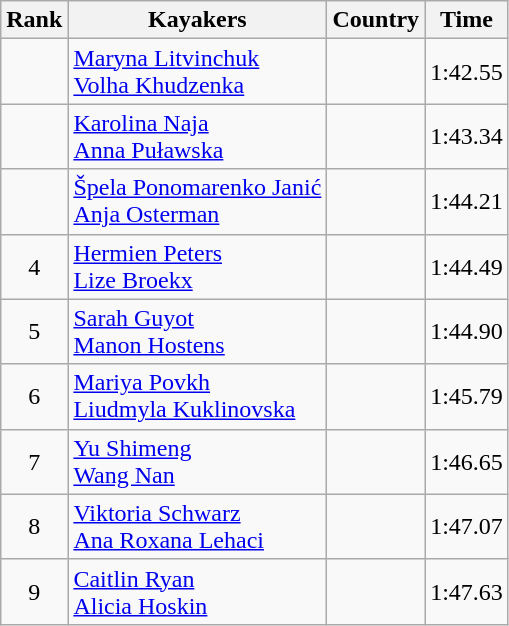<table class="wikitable" style="text-align:center">
<tr>
<th>Rank</th>
<th>Kayakers</th>
<th>Country</th>
<th>Time</th>
</tr>
<tr>
<td></td>
<td align="left"><a href='#'>Maryna Litvinchuk</a><br><a href='#'>Volha Khudzenka</a></td>
<td align="left"></td>
<td>1:42.55</td>
</tr>
<tr>
<td></td>
<td align="left"><a href='#'>Karolina Naja</a><br><a href='#'>Anna Puławska</a></td>
<td align="left"></td>
<td>1:43.34</td>
</tr>
<tr>
<td></td>
<td align="left"><a href='#'>Špela Ponomarenko Janić</a><br><a href='#'>Anja Osterman</a></td>
<td align="left"></td>
<td>1:44.21</td>
</tr>
<tr>
<td>4</td>
<td align="left"><a href='#'>Hermien Peters</a><br><a href='#'>Lize Broekx</a></td>
<td align="left"></td>
<td>1:44.49</td>
</tr>
<tr>
<td>5</td>
<td align="left"><a href='#'>Sarah Guyot</a><br><a href='#'>Manon Hostens</a></td>
<td align="left"></td>
<td>1:44.90</td>
</tr>
<tr>
<td>6</td>
<td align="left"><a href='#'>Mariya Povkh</a><br><a href='#'>Liudmyla Kuklinovska</a></td>
<td align="left"></td>
<td>1:45.79</td>
</tr>
<tr>
<td>7</td>
<td align="left"><a href='#'>Yu Shimeng</a><br><a href='#'>Wang Nan</a></td>
<td align="left"></td>
<td>1:46.65</td>
</tr>
<tr>
<td>8</td>
<td align="left"><a href='#'>Viktoria Schwarz</a><br><a href='#'>Ana Roxana Lehaci</a></td>
<td align="left"></td>
<td>1:47.07</td>
</tr>
<tr>
<td>9</td>
<td align="left"><a href='#'>Caitlin Ryan</a><br><a href='#'>Alicia Hoskin</a></td>
<td align="left"></td>
<td>1:47.63</td>
</tr>
</table>
